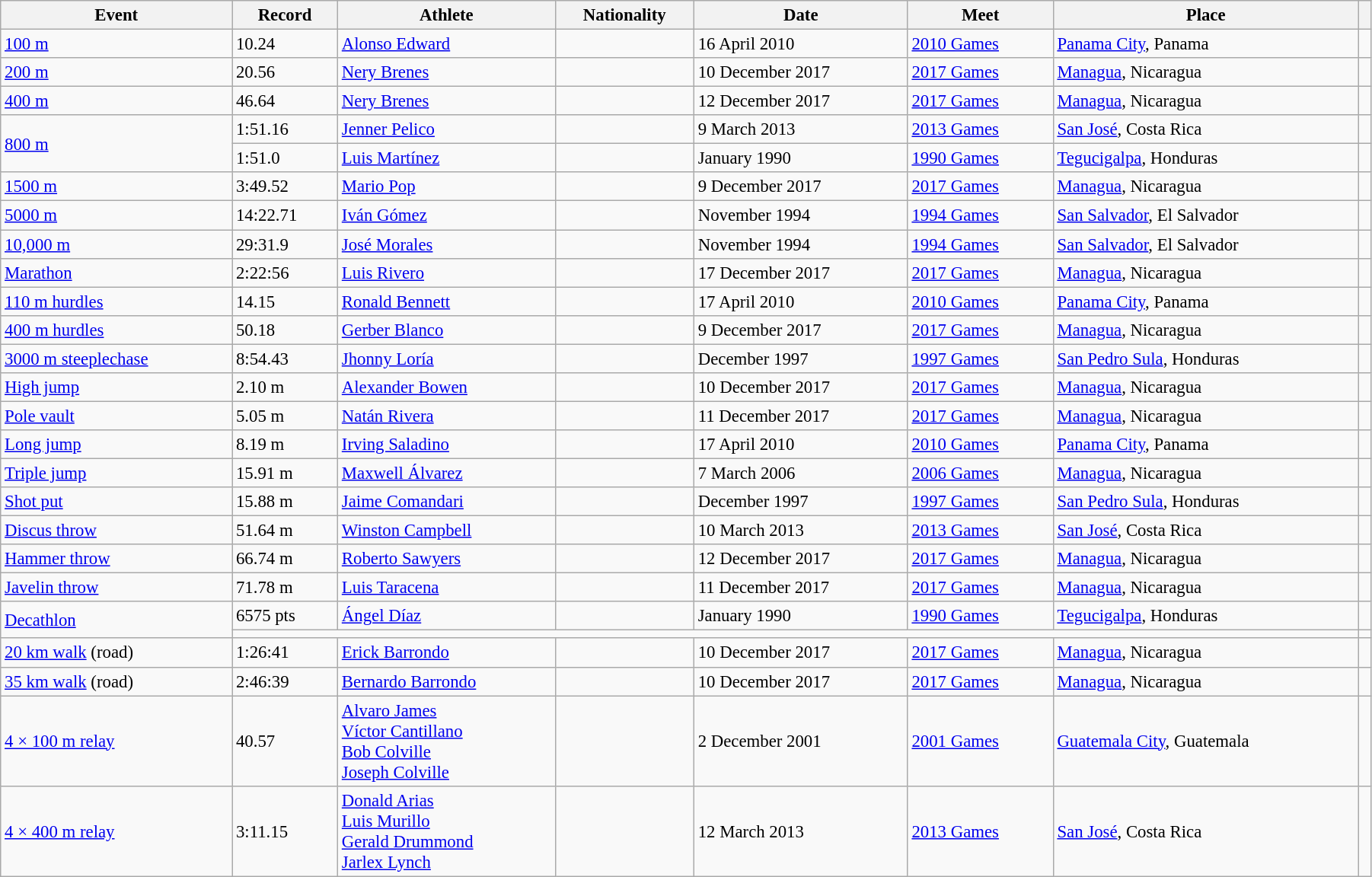<table class="wikitable" style="font-size:95%; width: 95%;">
<tr>
<th>Event</th>
<th>Record</th>
<th>Athlete</th>
<th>Nationality</th>
<th>Date</th>
<th>Meet</th>
<th>Place</th>
<th></th>
</tr>
<tr>
<td><a href='#'>100 m</a></td>
<td>10.24 </td>
<td><a href='#'>Alonso Edward</a></td>
<td></td>
<td>16 April 2010</td>
<td><a href='#'>2010 Games</a></td>
<td><a href='#'>Panama City</a>, Panama</td>
<td></td>
</tr>
<tr>
<td><a href='#'>200 m</a></td>
<td>20.56 </td>
<td><a href='#'>Nery Brenes</a></td>
<td></td>
<td>10 December 2017</td>
<td><a href='#'>2017 Games</a></td>
<td><a href='#'>Managua</a>, Nicaragua</td>
<td></td>
</tr>
<tr>
<td><a href='#'>400 m</a></td>
<td>46.64</td>
<td><a href='#'>Nery Brenes</a></td>
<td></td>
<td>12 December 2017</td>
<td><a href='#'>2017 Games</a></td>
<td><a href='#'>Managua</a>, Nicaragua</td>
<td></td>
</tr>
<tr>
<td rowspan=2><a href='#'>800 m</a></td>
<td>1:51.16</td>
<td><a href='#'>Jenner Pelico</a></td>
<td></td>
<td>9 March 2013</td>
<td><a href='#'>2013 Games</a></td>
<td><a href='#'>San José</a>, Costa Rica</td>
<td></td>
</tr>
<tr>
<td>1:51.0 </td>
<td><a href='#'>Luis Martínez</a></td>
<td></td>
<td>January 1990</td>
<td><a href='#'>1990 Games</a></td>
<td><a href='#'>Tegucigalpa</a>, Honduras</td>
<td></td>
</tr>
<tr>
<td><a href='#'>1500 m</a></td>
<td>3:49.52</td>
<td><a href='#'>Mario Pop</a></td>
<td></td>
<td>9 December 2017</td>
<td><a href='#'>2017 Games</a></td>
<td><a href='#'>Managua</a>, Nicaragua</td>
<td></td>
</tr>
<tr>
<td><a href='#'>5000 m</a></td>
<td>14:22.71</td>
<td><a href='#'>Iván Gómez</a></td>
<td></td>
<td>November 1994</td>
<td><a href='#'>1994 Games</a></td>
<td><a href='#'>San Salvador</a>, El Salvador</td>
<td></td>
</tr>
<tr>
<td><a href='#'>10,000 m</a></td>
<td>29:31.9</td>
<td><a href='#'>José Morales</a></td>
<td></td>
<td>November 1994</td>
<td><a href='#'>1994 Games</a></td>
<td><a href='#'>San Salvador</a>, El Salvador</td>
<td></td>
</tr>
<tr>
<td><a href='#'>Marathon</a></td>
<td>2:22:56</td>
<td><a href='#'>Luis Rivero</a></td>
<td></td>
<td>17 December 2017</td>
<td><a href='#'>2017 Games</a></td>
<td><a href='#'>Managua</a>, Nicaragua</td>
<td></td>
</tr>
<tr>
<td><a href='#'>110 m hurdles</a></td>
<td>14.15 </td>
<td><a href='#'>Ronald Bennett</a></td>
<td></td>
<td>17 April 2010</td>
<td><a href='#'>2010 Games</a></td>
<td><a href='#'>Panama City</a>, Panama</td>
<td></td>
</tr>
<tr>
<td><a href='#'>400 m hurdles</a></td>
<td>50.18</td>
<td><a href='#'>Gerber Blanco</a></td>
<td></td>
<td>9 December 2017</td>
<td><a href='#'>2017 Games</a></td>
<td><a href='#'>Managua</a>, Nicaragua</td>
<td></td>
</tr>
<tr>
<td><a href='#'>3000 m steeplechase</a></td>
<td>8:54.43</td>
<td><a href='#'>Jhonny Loría</a></td>
<td></td>
<td>December 1997</td>
<td><a href='#'>1997 Games</a></td>
<td><a href='#'>San Pedro Sula</a>, Honduras</td>
<td></td>
</tr>
<tr>
<td><a href='#'>High jump</a></td>
<td>2.10 m</td>
<td><a href='#'>Alexander Bowen</a></td>
<td></td>
<td>10 December 2017</td>
<td><a href='#'>2017 Games</a></td>
<td><a href='#'>Managua</a>, Nicaragua</td>
<td></td>
</tr>
<tr>
<td><a href='#'>Pole vault</a></td>
<td>5.05 m</td>
<td><a href='#'>Natán Rivera</a></td>
<td></td>
<td>11 December 2017</td>
<td><a href='#'>2017 Games</a></td>
<td><a href='#'>Managua</a>, Nicaragua</td>
<td></td>
</tr>
<tr>
<td><a href='#'>Long jump</a></td>
<td>8.19 m </td>
<td><a href='#'>Irving Saladino</a></td>
<td></td>
<td>17 April 2010</td>
<td><a href='#'>2010 Games</a></td>
<td><a href='#'>Panama City</a>, Panama</td>
<td></td>
</tr>
<tr>
<td><a href='#'>Triple jump</a></td>
<td>15.91 m</td>
<td><a href='#'>Maxwell Álvarez</a></td>
<td></td>
<td>7 March 2006</td>
<td><a href='#'>2006 Games</a></td>
<td><a href='#'>Managua</a>, Nicaragua</td>
<td></td>
</tr>
<tr>
<td><a href='#'>Shot put</a></td>
<td>15.88 m</td>
<td><a href='#'>Jaime Comandari</a></td>
<td></td>
<td>December 1997</td>
<td><a href='#'>1997 Games</a></td>
<td><a href='#'>San Pedro Sula</a>, Honduras</td>
<td></td>
</tr>
<tr>
<td><a href='#'>Discus throw</a></td>
<td>51.64 m</td>
<td><a href='#'>Winston Campbell</a></td>
<td></td>
<td>10 March 2013</td>
<td><a href='#'>2013 Games</a></td>
<td><a href='#'>San José</a>, Costa Rica</td>
<td></td>
</tr>
<tr>
<td><a href='#'>Hammer throw</a></td>
<td>66.74 m</td>
<td><a href='#'>Roberto Sawyers</a></td>
<td></td>
<td>12 December 2017</td>
<td><a href='#'>2017 Games</a></td>
<td><a href='#'>Managua</a>, Nicaragua</td>
<td></td>
</tr>
<tr>
<td><a href='#'>Javelin throw</a></td>
<td>71.78 m</td>
<td><a href='#'>Luis Taracena</a></td>
<td></td>
<td>11 December 2017</td>
<td><a href='#'>2017 Games</a></td>
<td><a href='#'>Managua</a>, Nicaragua</td>
<td></td>
</tr>
<tr>
<td rowspan=2><a href='#'>Decathlon</a></td>
<td>6575 pts</td>
<td><a href='#'>Ángel Díaz</a></td>
<td></td>
<td>January 1990</td>
<td><a href='#'>1990 Games</a></td>
<td><a href='#'>Tegucigalpa</a>, Honduras</td>
<td></td>
</tr>
<tr>
<td colspan=6></td>
</tr>
<tr>
<td><a href='#'>20 km walk</a> (road)</td>
<td>1:26:41</td>
<td><a href='#'>Erick Barrondo</a></td>
<td></td>
<td>10 December 2017</td>
<td><a href='#'>2017 Games</a></td>
<td><a href='#'>Managua</a>, Nicaragua</td>
<td></td>
</tr>
<tr>
<td><a href='#'>35 km walk</a> (road)</td>
<td>2:46:39</td>
<td><a href='#'>Bernardo Barrondo</a></td>
<td></td>
<td>10 December 2017</td>
<td><a href='#'>2017 Games</a></td>
<td><a href='#'>Managua</a>, Nicaragua</td>
<td></td>
</tr>
<tr>
<td><a href='#'>4 × 100 m relay</a></td>
<td>40.57 </td>
<td><a href='#'>Alvaro James</a><br><a href='#'>Víctor Cantillano</a><br><a href='#'>Bob Colville</a><br><a href='#'>Joseph Colville</a></td>
<td></td>
<td>2 December 2001</td>
<td><a href='#'>2001 Games</a></td>
<td><a href='#'>Guatemala City</a>, Guatemala</td>
<td></td>
</tr>
<tr>
<td><a href='#'>4 × 400 m relay</a></td>
<td>3:11.15</td>
<td><a href='#'>Donald Arias</a><br><a href='#'>Luis Murillo</a><br><a href='#'>Gerald Drummond</a><br><a href='#'>Jarlex Lynch</a></td>
<td></td>
<td>12 March 2013</td>
<td><a href='#'>2013 Games</a></td>
<td><a href='#'>San José</a>, Costa Rica</td>
<td></td>
</tr>
</table>
